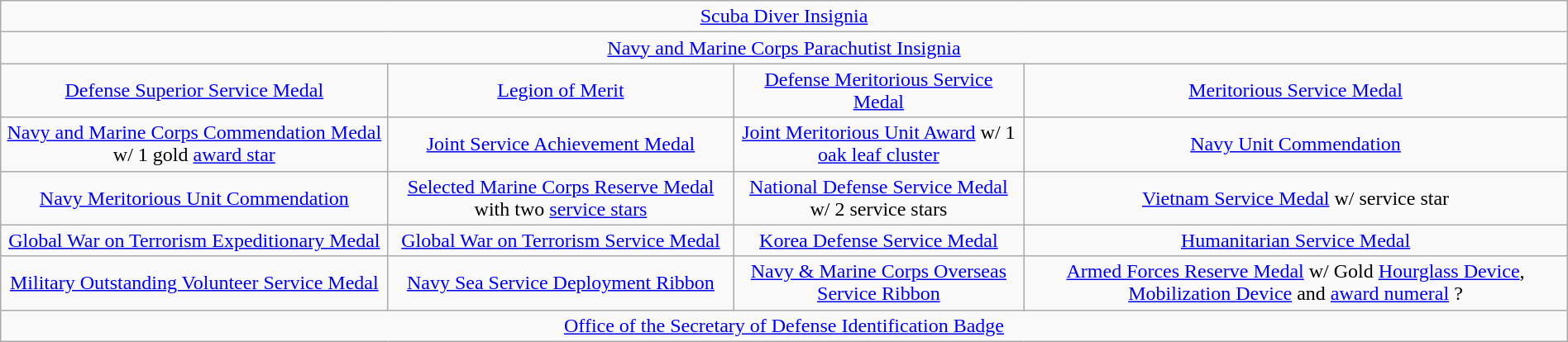<table class="wikitable" style="margin:1em auto; text-align:center;">
<tr>
<td colspan="4"><a href='#'>Scuba Diver Insignia</a></td>
</tr>
<tr>
<td colspan="4"><a href='#'>Navy and Marine Corps Parachutist Insignia</a></td>
</tr>
<tr>
<td><a href='#'>Defense Superior Service Medal</a></td>
<td><a href='#'>Legion of Merit</a></td>
<td><a href='#'>Defense Meritorious Service Medal</a></td>
<td><a href='#'>Meritorious Service Medal</a></td>
</tr>
<tr>
<td><a href='#'>Navy and Marine Corps Commendation Medal</a> w/ 1 gold <a href='#'>award star</a></td>
<td><a href='#'>Joint Service Achievement Medal</a></td>
<td><a href='#'>Joint Meritorious Unit Award</a> w/ 1 <a href='#'>oak leaf cluster</a></td>
<td><a href='#'>Navy Unit Commendation</a></td>
</tr>
<tr>
<td><a href='#'>Navy Meritorious Unit Commendation</a></td>
<td><a href='#'>Selected Marine Corps Reserve Medal</a> with two <a href='#'>service stars</a></td>
<td><a href='#'>National Defense Service Medal</a> w/ 2 service stars</td>
<td><a href='#'>Vietnam Service Medal</a> w/ service star</td>
</tr>
<tr>
<td><a href='#'>Global War on Terrorism Expeditionary Medal</a></td>
<td><a href='#'>Global War on Terrorism Service Medal</a></td>
<td><a href='#'>Korea Defense Service Medal</a></td>
<td><a href='#'>Humanitarian Service Medal</a></td>
</tr>
<tr>
<td><a href='#'>Military Outstanding Volunteer Service Medal</a></td>
<td><a href='#'>Navy Sea Service Deployment Ribbon</a></td>
<td><a href='#'>Navy & Marine Corps Overseas Service Ribbon</a></td>
<td><a href='#'>Armed Forces Reserve Medal</a> w/ Gold <a href='#'>Hourglass Device</a>, <a href='#'>Mobilization Device</a> and <a href='#'>award numeral</a> ?</td>
</tr>
<tr>
<td colspan="4"><a href='#'>Office of the Secretary of Defense Identification Badge</a></td>
</tr>
</table>
